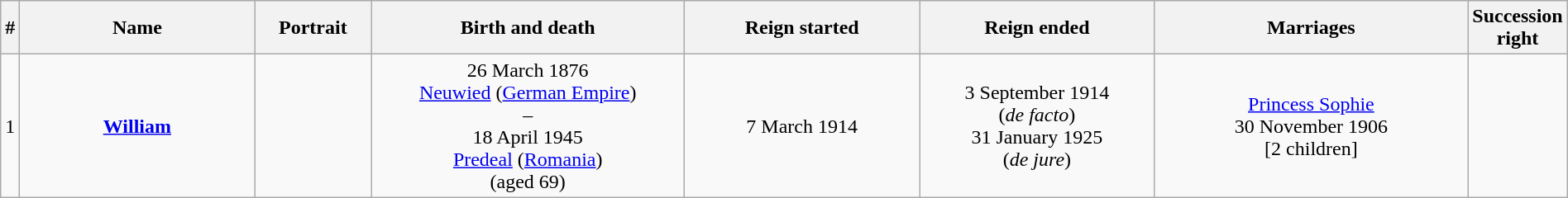<table style="text-align:center; width:100%" class="wikitable">
<tr>
<th>#</th>
<th width=15%>Name</th>
<th width=105px>Portrait</th>
<th width=20%>Birth and death</th>
<th width=15%>Reign started</th>
<th width=15%>Reign ended</th>
<th width=20%>Marriages</th>
<th width=15>Succession right</th>
</tr>
<tr>
<td align="center">1</td>
<td align="center"><strong><a href='#'>William</a></strong></td>
<td align="center"></td>
<td align="center">26 March 1876<br><a href='#'>Neuwied</a> (<a href='#'>German Empire</a>)<br>–<br>18 April 1945<br><a href='#'>Predeal</a> (<a href='#'>Romania</a>)<br>(aged 69)</td>
<td align="center">7 March 1914</td>
<td align="center">3 September 1914<br>(<em>de facto</em>)<br>31 January 1925<br>(<em>de jure</em>)</td>
<td align="center"><a href='#'>Princess Sophie</a><br>30 November 1906<br>[2 children]</td>
<td align="center"></td>
</tr>
</table>
